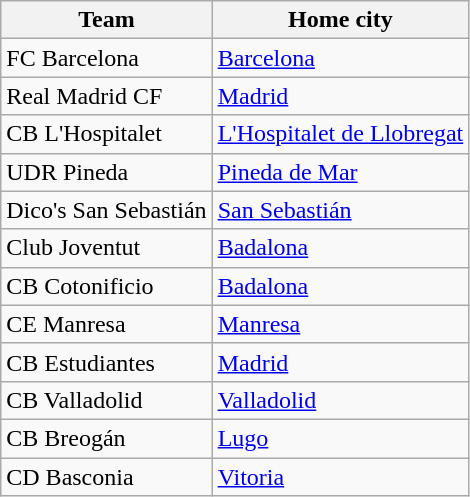<table class="wikitable sortable">
<tr>
<th>Team</th>
<th>Home city</th>
</tr>
<tr>
<td>FC Barcelona</td>
<td><a href='#'>Barcelona</a></td>
</tr>
<tr>
<td>Real Madrid CF</td>
<td><a href='#'>Madrid</a></td>
</tr>
<tr>
<td>CB L'Hospitalet</td>
<td><a href='#'>L'Hospitalet de Llobregat</a></td>
</tr>
<tr>
<td>UDR Pineda</td>
<td><a href='#'>Pineda de Mar</a></td>
</tr>
<tr>
<td>Dico's San Sebastián</td>
<td><a href='#'>San Sebastián</a></td>
</tr>
<tr>
<td>Club Joventut</td>
<td><a href='#'>Badalona</a></td>
</tr>
<tr>
<td>CB Cotonificio</td>
<td><a href='#'>Badalona</a></td>
</tr>
<tr>
<td>CE Manresa</td>
<td><a href='#'>Manresa</a></td>
</tr>
<tr>
<td>CB Estudiantes</td>
<td><a href='#'>Madrid</a></td>
</tr>
<tr>
<td>CB Valladolid</td>
<td><a href='#'>Valladolid</a></td>
</tr>
<tr>
<td>CB Breogán</td>
<td><a href='#'>Lugo</a></td>
</tr>
<tr>
<td>CD Basconia</td>
<td><a href='#'>Vitoria</a></td>
</tr>
</table>
